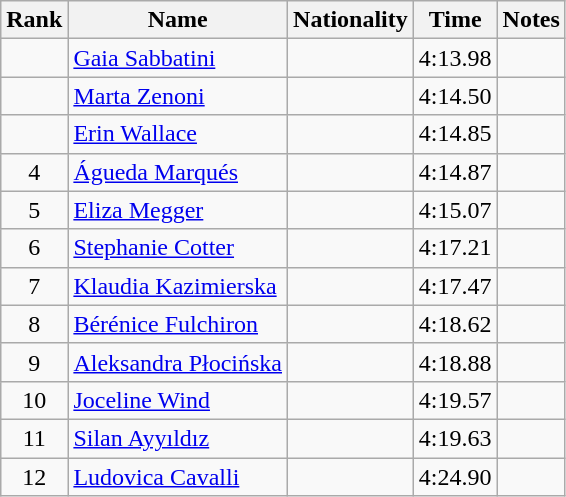<table class="wikitable sortable" style="text-align:center">
<tr>
<th>Rank</th>
<th>Name</th>
<th>Nationality</th>
<th>Time</th>
<th>Notes</th>
</tr>
<tr>
<td></td>
<td align=left><a href='#'>Gaia Sabbatini</a></td>
<td align=left></td>
<td>4:13.98</td>
<td></td>
</tr>
<tr>
<td></td>
<td align=left><a href='#'>Marta Zenoni</a></td>
<td align=left></td>
<td>4:14.50</td>
<td></td>
</tr>
<tr>
<td></td>
<td align=left><a href='#'>Erin Wallace</a></td>
<td align=left></td>
<td>4:14.85</td>
<td></td>
</tr>
<tr>
<td>4</td>
<td align=left><a href='#'>Águeda Marqués</a></td>
<td align=left></td>
<td>4:14.87</td>
<td></td>
</tr>
<tr>
<td>5</td>
<td align=left><a href='#'>Eliza Megger</a></td>
<td align=left></td>
<td>4:15.07</td>
<td></td>
</tr>
<tr>
<td>6</td>
<td align=left><a href='#'>Stephanie Cotter</a></td>
<td align=left></td>
<td>4:17.21</td>
<td></td>
</tr>
<tr>
<td>7</td>
<td align=left><a href='#'>Klaudia Kazimierska</a></td>
<td align=left></td>
<td>4:17.47</td>
<td></td>
</tr>
<tr>
<td>8</td>
<td align=left><a href='#'>Bérénice Fulchiron</a></td>
<td align=left></td>
<td>4:18.62</td>
<td></td>
</tr>
<tr>
<td>9</td>
<td align=left><a href='#'>Aleksandra Płocińska</a></td>
<td align=left></td>
<td>4:18.88</td>
<td></td>
</tr>
<tr>
<td>10</td>
<td align=left><a href='#'>Joceline Wind</a></td>
<td align=left></td>
<td>4:19.57</td>
<td></td>
</tr>
<tr>
<td>11</td>
<td align=left><a href='#'>Silan Ayyıldız</a></td>
<td align=left></td>
<td>4:19.63</td>
<td></td>
</tr>
<tr>
<td>12</td>
<td align=left><a href='#'>Ludovica Cavalli</a></td>
<td align=left></td>
<td>4:24.90</td>
<td></td>
</tr>
</table>
